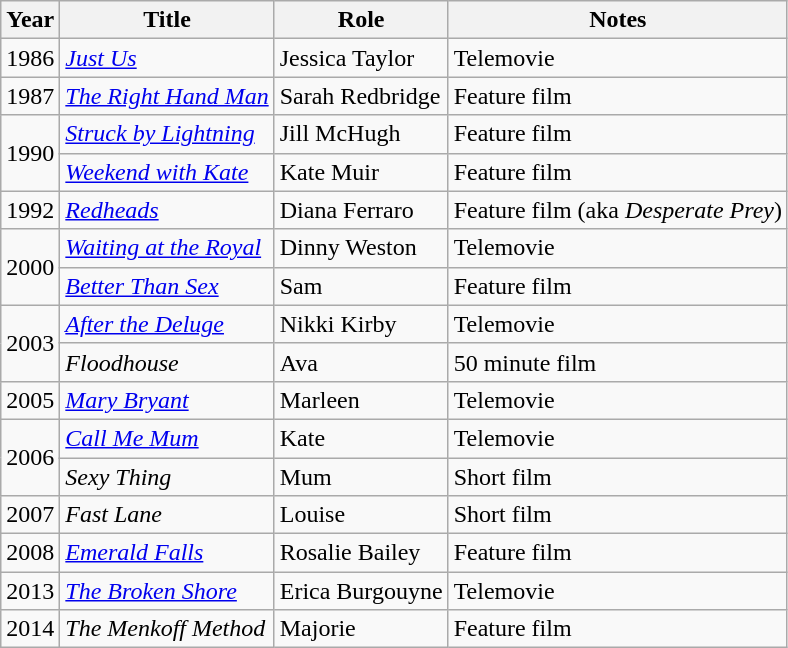<table class="wikitable">
<tr>
<th>Year</th>
<th>Title</th>
<th>Role</th>
<th>Notes</th>
</tr>
<tr>
<td>1986</td>
<td><em><a href='#'>Just Us</a></em></td>
<td>Jessica Taylor</td>
<td>Telemovie</td>
</tr>
<tr>
<td>1987</td>
<td><em><a href='#'>The Right Hand Man</a></em></td>
<td>Sarah Redbridge</td>
<td>Feature film</td>
</tr>
<tr>
<td rowspan="2">1990</td>
<td><em><a href='#'>Struck by Lightning</a></em></td>
<td>Jill McHugh</td>
<td>Feature film</td>
</tr>
<tr>
<td><em><a href='#'>Weekend with Kate</a></em></td>
<td>Kate Muir</td>
<td>Feature film</td>
</tr>
<tr>
<td>1992</td>
<td><em><a href='#'>Redheads</a></em></td>
<td>Diana Ferraro</td>
<td>Feature film (aka <em>Desperate Prey</em>)</td>
</tr>
<tr>
<td rowspan="2">2000</td>
<td><em><a href='#'>Waiting at the Royal</a></em></td>
<td>Dinny Weston</td>
<td>Telemovie</td>
</tr>
<tr>
<td><em><a href='#'>Better Than Sex</a></em></td>
<td>Sam</td>
<td>Feature film</td>
</tr>
<tr>
<td rowspan="2">2003</td>
<td><em><a href='#'>After the Deluge</a></em></td>
<td>Nikki Kirby</td>
<td>Telemovie</td>
</tr>
<tr>
<td><em>Floodhouse</em></td>
<td>Ava</td>
<td>50 minute film</td>
</tr>
<tr>
<td>2005</td>
<td><em><a href='#'>Mary Bryant</a></em></td>
<td>Marleen</td>
<td>Telemovie</td>
</tr>
<tr>
<td rowspan="2">2006</td>
<td><em><a href='#'>Call Me Mum</a></em></td>
<td>Kate</td>
<td>Telemovie</td>
</tr>
<tr>
<td><em>Sexy Thing</em></td>
<td>Mum</td>
<td>Short film</td>
</tr>
<tr>
<td>2007</td>
<td><em>Fast Lane</em></td>
<td>Louise</td>
<td>Short film</td>
</tr>
<tr>
<td>2008</td>
<td><em><a href='#'>Emerald Falls</a></em></td>
<td>Rosalie Bailey</td>
<td>Feature film</td>
</tr>
<tr>
<td>2013</td>
<td><em><a href='#'>The Broken Shore</a></em></td>
<td>Erica Burgouyne</td>
<td>Telemovie</td>
</tr>
<tr>
<td>2014</td>
<td><em>The Menkoff Method</em></td>
<td>Majorie</td>
<td>Feature film</td>
</tr>
</table>
